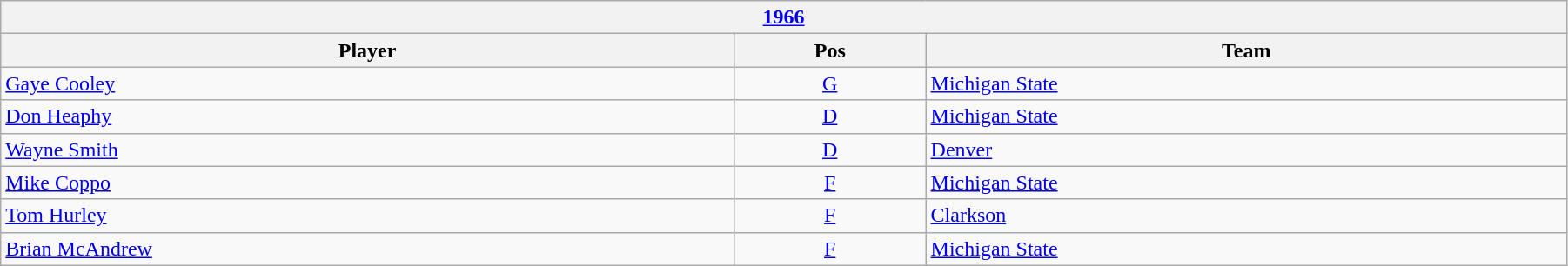<table class="wikitable" width=95%>
<tr>
<th colspan=3><a href='#'>1966</a></th>
</tr>
<tr>
<th>Player</th>
<th>Pos</th>
<th>Team</th>
</tr>
<tr>
<td><a href='#'>Gaye Cooley</a></td>
<td style="text-align:center;"><a href='#'>G</a></td>
<td><a href='#'>Michigan State</a></td>
</tr>
<tr>
<td><a href='#'>Don Heaphy</a></td>
<td style="text-align:center;"><a href='#'>D</a></td>
<td><a href='#'>Michigan State</a></td>
</tr>
<tr>
<td><a href='#'>Wayne Smith</a></td>
<td style="text-align:center;"><a href='#'>D</a></td>
<td><a href='#'>Denver</a></td>
</tr>
<tr>
<td><a href='#'>Mike Coppo</a></td>
<td style="text-align:center;"><a href='#'>F</a></td>
<td><a href='#'>Michigan State</a></td>
</tr>
<tr>
<td><a href='#'>Tom Hurley</a></td>
<td style="text-align:center;"><a href='#'>F</a></td>
<td><a href='#'>Clarkson</a></td>
</tr>
<tr>
<td><a href='#'>Brian McAndrew</a></td>
<td style="text-align:center;"><a href='#'>F</a></td>
<td><a href='#'>Michigan State</a></td>
</tr>
</table>
